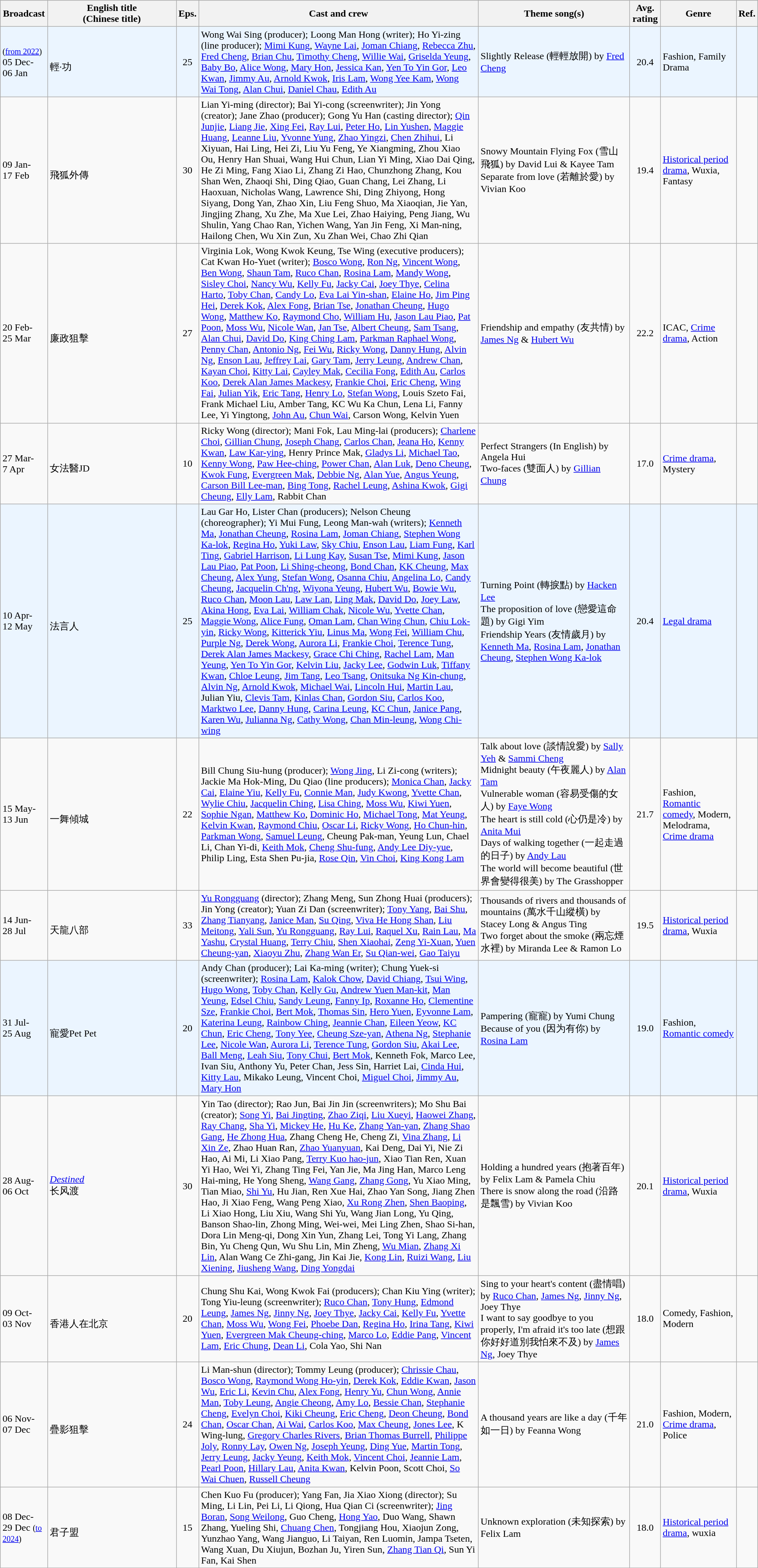<table class="wikitable sortable">
<tr>
<th>Broadcast</th>
<th style="width:17%;">English title <br> (Chinese title)</th>
<th>Eps.</th>
<th>Cast and crew</th>
<th style="width:20%;">Theme song(s)</th>
<th>Avg. rating</th>
<th style="width:10%;">Genre</th>
<th>Ref.</th>
</tr>
<tr --- bgcolor="#ebf5ff">
<td><small>(<a href='#'>from 2022</a>) </small><br>05 Dec-<br>06 Jan</td>
<td><em></em> <br>輕·功</td>
<td style="text-align:center;">25</td>
<td>Wong Wai Sing (producer); Loong Man Hong (writer); Ho Yi-zing (line producer); <a href='#'>Mimi Kung</a>, <a href='#'>Wayne Lai</a>, <a href='#'>Joman Chiang</a>, <a href='#'>Rebecca Zhu</a>, <a href='#'>Fred Cheng</a>, <a href='#'>Brian Chu</a>, <a href='#'>Timothy Cheng</a>, <a href='#'>Willie Wai</a>, <a href='#'>Griselda Yeung</a>, <a href='#'>Baby Bo</a>, <a href='#'>Alice Wong</a>, <a href='#'>Mary Hon</a>, <a href='#'>Jessica Kan</a>, <a href='#'>Yen To Yin Gor</a>, <a href='#'>Leo Kwan</a>, <a href='#'>Jimmy Au</a>, <a href='#'>Arnold Kwok</a>, <a href='#'>Iris Lam</a>, <a href='#'>Wong Yee Kam</a>, <a href='#'>Wong Wai Tong</a>, <a href='#'>Alan Chui</a>, <a href='#'>Daniel Chau</a>, <a href='#'>Edith Au</a></td>
<td>Slightly Release (輕輕放開) by <a href='#'>Fred Cheng</a></td>
<td style="text-align:center;">20.4</td>
<td>Fashion, Family Drama</td>
<td></td>
</tr>
<tr -----bgcolor="#b6fcb6">
<td>09 Jan-<br>17 Feb</td>
<td><em></em> <br>飛狐外傳</td>
<td style="text-align:center;">30</td>
<td>Lian Yi-ming (director); Bai Yi-cong (screenwriter); Jin Yong (creator); Jane Zhao (producer); Gong Yu Han (casting director); <a href='#'>Qin Junjie</a>, <a href='#'>Liang Jie</a>, <a href='#'>Xing Fei</a>, <a href='#'>Ray Lui</a>, <a href='#'>Peter Ho</a>, <a href='#'>Lin Yushen</a>, <a href='#'>Maggie Huang</a>, <a href='#'>Leanne Liu</a>, <a href='#'>Yvonne Yung</a>, <a href='#'>Zhao Yingzi</a>, <a href='#'>Chen Zhihui</a>, Li Xiyuan, Hai Ling, Hei Zi, Liu Yu Feng, Ye Xiangming, Zhou Xiao Ou, Henry Han Shuai, Wang Hui Chun, Lian Yi Ming, Xiao Dai Qing, He Zi Ming, Fang Xiao Li, Zhang Zi Hao, Chunzhong Zhang, Kou Shan Wen, Zhaoqi Shi, Ding Qiao, Guan Chang, Lei Zhang, Li Haoxuan, Nicholas Wang, Lawrence Shi, Ding Zhiyong, Hong Siyang, Dong Yan, Zhao Xin, Liu Feng Shuo, Ma Xiaoqian, Jie Yan, Jingjing Zhang, Xu Zhe, Ma Xue Lei, Zhao Haiying, Peng Jiang, Wu Shulin, Yang Chao Ran, Yichen Wang, Yan Jin Feng, Xi Man-ning, Hailong Chen, Wu Xin Zun, Xu Zhan Wei, Chao Zhi Qian</td>
<td>Snowy Mountain Flying Fox (雪山飛狐) by David Lui & Kayee Tam <br> Separate from love (若離於愛) by Vivian Koo</td>
<td style="text-align:center;">19.4</td>
<td><a href='#'>Historical period drama</a>, Wuxia, Fantasy</td>
<td></td>
</tr>
<tr>
<td>20 Feb-<br>25 Mar</td>
<td><em></em> <br>廉政狙擊</td>
<td style="text-align:center;">27</td>
<td>Virginia Lok, Wong Kwok Keung, Tse Wing (executive producers); Cat Kwan Ho-Yuet (writer); <a href='#'>Bosco Wong</a>, <a href='#'>Ron Ng</a>, <a href='#'>Vincent Wong</a>, <a href='#'>Ben Wong</a>, <a href='#'>Shaun Tam</a>, <a href='#'>Ruco Chan</a>, <a href='#'>Rosina Lam</a>, <a href='#'>Mandy Wong</a>, <a href='#'>Sisley Choi</a>, <a href='#'>Nancy Wu</a>, <a href='#'>Kelly Fu</a>, <a href='#'>Jacky Cai</a>, <a href='#'>Joey Thye</a>, <a href='#'>Celina Harto</a>, <a href='#'>Toby Chan</a>, <a href='#'>Candy Lo</a>, <a href='#'>Eva Lai Yin-shan</a>, <a href='#'>Elaine Ho</a>, <a href='#'>Jim Ping Hei</a>, <a href='#'>Derek Kok</a>, <a href='#'>Alex Fong</a>, <a href='#'>Brian Tse</a>, <a href='#'>Jonathan Cheung</a>, <a href='#'>Hugo Wong</a>, <a href='#'>Matthew Ko</a>, <a href='#'>Raymond Cho</a>, <a href='#'>William Hu</a>, <a href='#'>Jason Lau Piao</a>, <a href='#'>Pat Poon</a>, <a href='#'>Moss Wu</a>, <a href='#'>Nicole Wan</a>, <a href='#'>Jan Tse</a>, <a href='#'>Albert Cheung</a>, <a href='#'>Sam Tsang</a>, <a href='#'>Alan Chui</a>, <a href='#'>David Do</a>, <a href='#'>King Ching Lam</a>, <a href='#'>Parkman Raphael Wong</a>, <a href='#'>Penny Chan</a>, <a href='#'>Antonio Ng</a>, <a href='#'>Fei Wu</a>, <a href='#'>Ricky Wong</a>, <a href='#'>Danny Hung</a>, <a href='#'>Alvin Ng</a>, <a href='#'>Enson Lau</a>, <a href='#'>Jeffrey Lai</a>, <a href='#'>Gary Tam</a>, <a href='#'>Jerry Leung</a>, <a href='#'>Andrew Chan</a>, <a href='#'>Kayan Choi</a>, <a href='#'>Kitty Lai</a>, <a href='#'>Cayley Mak</a>, <a href='#'>Cecilia Fong</a>, <a href='#'>Edith Au</a>, <a href='#'>Carlos Koo</a>, <a href='#'>Derek Alan James Mackesy</a>, <a href='#'>Frankie Choi</a>, <a href='#'>Eric Cheng</a>, <a href='#'>Wing Fai</a>, <a href='#'>Julian Yik</a>, <a href='#'>Eric Tang</a>, <a href='#'>Henry Lo</a>, <a href='#'>Stefan Wong</a>, Louis Szeto Fai, Frank Michael Liu,  Amber Tang, KC Wu Ka Chun, Lena Li, Fanny Lee, Yi Yingtong, <a href='#'>John Au</a>, <a href='#'>Chun Wai</a>, Carson Wong, Kelvin Yuen</td>
<td>Friendship and empathy (友共情) by <a href='#'>James Ng</a> & <a href='#'>Hubert Wu</a></td>
<td style="text-align:center;">22.2</td>
<td>ICAC, <a href='#'>Crime drama</a>, Action</td>
<td></td>
</tr>
<tr -----bgcolor="#b6fcb6">
<td>27 Mar-<br>7 Apr</td>
<td><em></em> <br>女法醫JD</td>
<td style="text-align:center;">10</td>
<td>Ricky Wong (director); Mani Fok, Lau Ming-lai (producers); <a href='#'>Charlene Choi</a>, <a href='#'>Gillian Chung</a>, <a href='#'>Joseph Chang</a>, <a href='#'>Carlos Chan</a>, <a href='#'>Jeana Ho</a>, <a href='#'>Kenny Kwan</a>, <a href='#'>Law Kar-ying</a>, Henry Prince Mak, <a href='#'>Gladys Li</a>, <a href='#'>Michael Tao</a>, <a href='#'>Kenny Wong</a>, <a href='#'>Paw Hee-ching</a>, <a href='#'>Power Chan</a>, <a href='#'>Alan Luk</a>, <a href='#'>Deno Cheung</a>, <a href='#'>Kwok Fung</a>, <a href='#'>Evergreen Mak</a>, <a href='#'>Debbie Ng</a>, <a href='#'>Alan Yue</a>, <a href='#'>Angus Yeung</a>, <a href='#'>Carson Bill Lee-man</a>, <a href='#'>Bing Tong</a>, <a href='#'>Rachel Leung</a>, <a href='#'>Ashina Kwok</a>, <a href='#'>Gigi Cheung</a>, <a href='#'>Elly Lam</a>, Rabbit Chan</td>
<td>Perfect Strangers (In English) by Angela Hui<br>Two-faces (雙面人) by <a href='#'>Gillian Chung</a></td>
<td style="text-align:center;">17.0</td>
<td><a href='#'>Crime drama</a>, Mystery</td>
<td></td>
</tr>
<tr --- bgcolor="#ebf5ff">
<td>10 Apr-<br>12 May</td>
<td><em></em> <br>法言人</td>
<td style="text-align:center;">25</td>
<td>Lau Gar Ho, Lister Chan (producers); Nelson Cheung (choreographer); Yi Mui Fung, Leong Man-wah (writers); <a href='#'>Kenneth Ma</a>, <a href='#'>Jonathan Cheung</a>, <a href='#'>Rosina Lam</a>, <a href='#'>Joman Chiang</a>, <a href='#'>Stephen Wong Ka-lok</a>, <a href='#'>Regina Ho</a>, <a href='#'>Yuki Law</a>, <a href='#'>Sky Chiu</a>, <a href='#'>Enson Lau</a>, <a href='#'>Liam Fung</a>, <a href='#'>Karl Ting</a>, <a href='#'>Gabriel Harrison</a>, <a href='#'>Li Lung Kay</a>, <a href='#'>Susan Tse</a>, <a href='#'>Mimi Kung</a>, <a href='#'>Jason Lau Piao</a>, <a href='#'>Pat Poon</a>, <a href='#'>Li Shing-cheong</a>, <a href='#'>Bond Chan</a>, <a href='#'>KK Cheung</a>, <a href='#'>Max Cheung</a>, <a href='#'>Alex Yung</a>, <a href='#'>Stefan Wong</a>, <a href='#'>Osanna Chiu</a>, <a href='#'>Angelina Lo</a>, <a href='#'>Candy Cheung</a>, <a href='#'>Jacquelin Ch'ng</a>, <a href='#'>Wiyona Yeung</a>, <a href='#'>Hubert Wu</a>, <a href='#'>Bowie Wu</a>, <a href='#'>Ruco Chan</a>, <a href='#'>Moon Lau</a>, <a href='#'>Law Lan</a>, <a href='#'>Ling Mak</a>, <a href='#'>David Do</a>, <a href='#'>Joey Law</a>, <a href='#'>Akina Hong</a>, <a href='#'>Eva Lai</a>, <a href='#'>William Chak</a>, <a href='#'>Nicole Wu</a>, <a href='#'>Yvette Chan</a>, <a href='#'>Maggie Wong</a>, <a href='#'>Alice Fung</a>, <a href='#'>Oman Lam</a>, <a href='#'>Chan Wing Chun</a>, <a href='#'>Chiu Lok-yin</a>, <a href='#'>Ricky Wong</a>, <a href='#'>Kitterick Yiu</a>, <a href='#'>Linus Ma</a>, <a href='#'>Wong Fei</a>, <a href='#'>William Chu</a>, <a href='#'>Purple Ng</a>, <a href='#'>Derek Wong</a>, <a href='#'>Aurora Li</a>, <a href='#'>Frankie Choi</a>, <a href='#'>Terence Tung</a>, <a href='#'>Derek Alan James Mackesy</a>, <a href='#'>Grace Chi Ching</a>, <a href='#'>Rachel Lam</a>, <a href='#'>Man Yeung</a>, <a href='#'>Yen To Yin Gor</a>, <a href='#'>Kelvin Liu</a>, <a href='#'>Jacky Lee</a>, <a href='#'>Godwin Luk</a>, <a href='#'>Tiffany Kwan</a>, <a href='#'>Chloe Leung</a>, <a href='#'>Jim Tang</a>, <a href='#'>Leo Tsang</a>, <a href='#'>Onitsuka Ng Kin-chung</a>, <a href='#'>Alvin Ng</a>, <a href='#'>Arnold Kwok</a>, <a href='#'>Michael Wai</a>, <a href='#'>Lincoln Hui</a>, <a href='#'>Martin Lau</a>, Julian Yiu, <a href='#'>Clevis Tam</a>, <a href='#'>Kinlas Chan</a>, <a href='#'>Gordon Siu</a>, <a href='#'>Carlos Koo</a>, <a href='#'> Marktwo Lee</a>, <a href='#'>Danny Hung</a>, <a href='#'>Carina Leung</a>, <a href='#'>KC Chun</a>, <a href='#'>Janice Pang</a>, <a href='#'>Karen Wu</a>, <a href='#'>Julianna Ng</a>, <a href='#'>Cathy Wong</a>, <a href='#'>Chan Min-leung</a>, <a href='#'>Wong Chi-wing</a></td>
<td>Turning Point (轉捩點) by <a href='#'>Hacken Lee</a><br>The proposition of love (戀愛這命題) by Gigi Yim<br>Friendship Years (友情歲月) by <a href='#'>Kenneth Ma</a>, <a href='#'>Rosina Lam</a>, <a href='#'>Jonathan Cheung</a>, <a href='#'>Stephen Wong Ka-lok</a></td>
<td style="text-align:center;">20.4</td>
<td><a href='#'>Legal drama</a></td>
<td></td>
</tr>
<tr>
<td>15 May-<br>13 Jun</td>
<td><em></em> <br>一舞傾城</td>
<td style="text-align:center;">22</td>
<td>Bill Chung Siu-hung (producer); <a href='#'>Wong Jing</a>, Li Zi-cong (writers); Jackie Ma Hok-Ming, Du Qiao (line producers); <a href='#'>Monica Chan</a>, <a href='#'>Jacky Cai</a>, <a href='#'>Elaine Yiu</a>, <a href='#'>Kelly Fu</a>, <a href='#'>Connie Man</a>, <a href='#'>Judy Kwong</a>, <a href='#'>Yvette Chan</a>, <a href='#'>Wylie Chiu</a>, <a href='#'>Jacquelin Ching</a>, <a href='#'>Lisa Ching</a>, <a href='#'>Moss Wu</a>, <a href='#'>Kiwi Yuen</a>, <a href='#'>Sophie Ngan</a>, <a href='#'>Matthew Ko</a>, <a href='#'>Dominic Ho</a>, <a href='#'>Michael Tong</a>, <a href='#'>Mat Yeung</a>, <a href='#'>Kelvin Kwan</a>, <a href='#'>Raymond Chiu</a>, <a href='#'>Oscar Li</a>, <a href='#'>Ricky Wong</a>, <a href='#'>Ho Chun-hin</a>, <a href='#'>Parkman Wong</a>, <a href='#'>Samuel Leung</a>, Cheung Pak-man, Yeung Lun, Chael Li, Chan Yi-di, <a href='#'>Keith Mok</a>, <a href='#'>Cheng Shu-fung</a>, <a href='#'>Andy Lee Diy-yue</a>, Philip Ling, Esta Shen Pu-jia, <a href='#'>Rose Qin</a>, <a href='#'>Vin Choi</a>, <a href='#'>King Kong Lam</a></td>
<td>Talk about love (談情說愛) by <a href='#'>Sally Yeh</a> & <a href='#'>Sammi Cheng</a><br>Midnight beauty (午夜麗人) by <a href='#'>Alan Tam</a><br>Vulnerable woman (容易受傷的女人) by <a href='#'>Faye Wong</a><br>The heart is still cold (心仍是冷) by <a href='#'>Anita Mui</a><br>Days of walking together (一起走過的日子) by <a href='#'>Andy Lau</a><br>The world will become beautiful (世界會變得很美) by The Grasshopper</td>
<td style="text-align:center;">21.7</td>
<td>Fashion, <a href='#'>Romantic comedy</a>, Modern, Melodrama, <a href='#'>Crime drama</a></td>
<td></td>
</tr>
<tr -----bgcolor="#b6fcb6">
<td>14 Jun-<br>28 Jul</td>
<td><em></em> <br>天龍八部</td>
<td style="text-align:center;">33</td>
<td><a href='#'>Yu Rongguang</a> (director); Zhang Meng, Sun Zhong Huai (producers); Jin Yong (creator); Yuan Zi Dan (screenwriter); <a href='#'>Tony Yang</a>, <a href='#'>Bai Shu</a>, <a href='#'>Zhang Tianyang</a>, <a href='#'>Janice Man</a>, <a href='#'>Su Qing</a>, <a href='#'>Viva He Hong Shan</a>, <a href='#'>Liu Meitong</a>, <a href='#'>Yali Sun</a>, <a href='#'>Yu Rongguang</a>, <a href='#'>Ray Lui</a>, <a href='#'>Raquel Xu</a>, <a href='#'>Rain Lau</a>, <a href='#'>Ma Yashu</a>, <a href='#'>Crystal Huang</a>, <a href='#'>Terry Chiu</a>, <a href='#'>Shen Xiaohai</a>, <a href='#'>Zeng Yi-Xuan</a>, <a href='#'>Yuen Cheung-yan</a>, <a href='#'>Xiaoyu Zhu</a>, <a href='#'>Zhang Wan Er</a>, <a href='#'>Su Qian-wei</a>, <a href='#'>Gao Taiyu</a></td>
<td>Thousands of rivers and thousands of mountains (萬水千山縱橫) by Stacey Long & Angus Ting<br>Two forget about the smoke (兩忘煙水裡) by Miranda Lee & Ramon Lo</td>
<td style="text-align:center;">19.5</td>
<td><a href='#'>Historical period drama</a>, Wuxia</td>
<td></td>
</tr>
<tr --- bgcolor="#ebf5ff">
<td>31 Jul-<br>25 Aug</td>
<td><em></em> <br>寵愛Pet Pet</td>
<td style="text-align:center;">20</td>
<td>Andy Chan (producer); Lai Ka-ming (writer); Chung Yuek-si (screenwriter); <a href='#'>Rosina Lam</a>, <a href='#'>Kalok Chow</a>, <a href='#'>David Chiang</a>, <a href='#'>Tsui Wing</a>, <a href='#'>Hugo Wong</a>, <a href='#'>Toby Chan</a>, <a href='#'>Kelly Gu</a>, <a href='#'>Andrew Yuen Man-kit</a>, <a href='#'>Man Yeung</a>, <a href='#'>Edsel Chiu</a>, <a href='#'>Sandy Leung</a>, <a href='#'>Fanny Ip</a>, <a href='#'>Roxanne Ho</a>, <a href='#'>Clementine Sze</a>, <a href='#'>Frankie Choi</a>, <a href='#'>Bert Mok</a>, <a href='#'>Thomas Sin</a>, <a href='#'>Hero Yuen</a>, <a href='#'>Eyvonne Lam</a>, <a href='#'>Katerina Leung</a>, <a href='#'>Rainbow Ching</a>, <a href='#'>Jeannie Chan</a>, <a href='#'>Eileen Yeow</a>, <a href='#'>KC Chun</a>, <a href='#'>Eric Cheng</a>, <a href='#'>Tony Yee</a>, <a href='#'>Cheung Sze-yan</a>, <a href='#'>Athena Ng</a>, <a href='#'>Stephanie Lee</a>, <a href='#'>Nicole Wan</a>, <a href='#'>Aurora Li</a>, <a href='#'>Terence Tung</a>, <a href='#'>Gordon Siu</a>, <a href='#'>Akai Lee</a>, <a href='#'>Ball Meng</a>, <a href='#'>Leah Siu</a>, <a href='#'>Tony Chui</a>, <a href='#'>Bert Mok</a>, Kenneth Fok, Marco Lee, Ivan Siu, Anthony Yu, Peter Chan, Jess Sin, Harriet Lai, <a href='#'>Cinda Hui</a>, <a href='#'>Kitty Lau</a>, Mikako Leung, Vincent Choi, <a href='#'>Miguel Choi</a>, <a href='#'>Jimmy Au</a>, <a href='#'>Mary Hon</a></td>
<td>Pampering (寵寵) by Yumi Chung<br>Because of you (因为有你) by <a href='#'>Rosina Lam</a></td>
<td style="text-align:center;">19.0</td>
<td>Fashion, <a href='#'>Romantic comedy</a></td>
<td></td>
</tr>
<tr -----bgcolor="#b6fcb6">
<td>28 Aug-<br> 06 Oct</td>
<td><em><a href='#'>Destined</a></em> <br>长风渡</td>
<td style="text-align:center;">30</td>
<td>Yin Tao (director); Rao Jun, Bai Jin Jin (screenwriters); Mo Shu Bai (creator); <a href='#'>Song Yi</a>, <a href='#'>Bai Jingting</a>, <a href='#'>Zhao Ziqi</a>, <a href='#'>Liu Xueyi</a>, <a href='#'>Haowei Zhang</a>, <a href='#'>Ray Chang</a>, <a href='#'>Sha Yi</a>, <a href='#'>Mickey He</a>, <a href='#'>Hu Ke</a>, <a href='#'>Zhang Yan-yan</a>, <a href='#'>Zhang Shao Gang</a>, <a href='#'>He Zhong Hua</a>, Zhang Cheng He, Cheng Zi, <a href='#'>Vina Zhang</a>, <a href='#'>Li Xin Ze</a>, Zhao Huan Ran, <a href='#'>	Zhao Yuanyuan</a>, Kai Deng, Dai Yi, Nie Zi Hao, Ai Mi, Li Xiao Pang, <a href='#'>Terry Kuo hao-jun</a>, Xiao Tian Ren, Xuan Yi Hao, Wei Yi, Zhang Ting Fei, Yan Jie, Ma Jing Han, Marco Leng Hai-ming, He Yong Sheng, <a href='#'>Wang Gang</a>, <a href='#'>Zhang Gong</a>, Yu Xiao Ming, Tian Miao, <a href='#'>Shi Yu</a>, Hu Jian, Ren Xue Hai, Zhao Yan Song, Jiang Zhen Hao, Ji Xiao Feng, Wang Peng Xiao, <a href='#'>Xu Rong Zhen</a>, <a href='#'>Shen Baoping</a>, Li Xiao Hong, Liu Xiu, Wang Shi Yu, Wang Jian Long, Yu Qing, Banson Shao-lin, Zhong Ming, Wei-wei, Mei Ling Zhen, Shao Si-han, Dora Lin Meng-qi, Dong Xin Yun, Zhang Lei, Tong Yi Lang, Zhang Bin, Yu Cheng Qun, Wu Shu Lin, Min Zheng, <a href='#'>Wu Mian</a>, <a href='#'>Zhang Xi Lin</a>, Alan Wang Ce Zhi-gang, Jin Kai Jie, <a href='#'>Kong Lin</a>, <a href='#'>Ruizi Wang</a>, <a href='#'>Liu Xiening</a>, <a href='#'>Jiusheng Wang</a>, <a href='#'>Ding Yongdai</a></td>
<td>Holding a hundred years (抱著百年) by Felix Lam & Pamela Chiu<br>There is snow along the road (沿路是飄雪) by Vivian Koo</td>
<td style="text-align:center;">20.1</td>
<td><a href='#'>Historical period drama</a>, Wuxia</td>
<td></td>
</tr>
<tr>
<td>09 Oct-<br>03 Nov</td>
<td><em></em> <br>香港人在北京</td>
<td style="text-align:center;">20</td>
<td>Chung Shu Kai, Wong Kwok Fai (producers); Chan Kiu Ying (writer); Tong Yiu-leung (screenwriter); <a href='#'>Ruco Chan</a>, <a href='#'>Tony Hung</a>, <a href='#'>Edmond Leung</a>, <a href='#'>James Ng</a>, <a href='#'>Jinny Ng</a>, <a href='#'>Joey Thye</a>, <a href='#'>Jacky Cai</a>, <a href='#'>Kelly Fu</a>, <a href='#'>Yvette Chan</a>, <a href='#'>Moss Wu</a>, <a href='#'>Wong Fei</a>, <a href='#'>Phoebe Dan</a>, <a href='#'>Regina Ho</a>, <a href='#'>Irina Tang</a>, <a href='#'>Kiwi Yuen</a>, <a href='#'>Evergreen Mak Cheung-ching</a>, <a href='#'>Marco Lo</a>, <a href='#'>Eddie Pang</a>, <a href='#'>Vincent Lam</a>, <a href='#'>Eric Chung</a>, <a href='#'>Dean Li</a>, Cola Yao, Shi Nan</td>
<td>Sing to your heart's content (盡情唱) by <a href='#'>Ruco Chan</a>, <a href='#'>James Ng</a>, <a href='#'>Jinny Ng</a>, Joey Thye<br>I want to say goodbye to you properly, I'm afraid it's too late (想跟你好好道別我怕來不及) by <a href='#'>James Ng</a>, Joey Thye</td>
<td style="text-align:center;">18.0</td>
<td>Comedy, Fashion, Modern</td>
<td></td>
</tr>
<tr -----bgcolor="#b6fcb6">
<td>06 Nov-<br>07 Dec</td>
<td><em></em> <br>疊影狙擊</td>
<td style="text-align:center;">24</td>
<td>Li Man-shun (director); Tommy Leung (producer); <a href='#'>Chrissie Chau</a>, <a href='#'>Bosco Wong</a>, <a href='#'>Raymond Wong Ho-yin</a>, <a href='#'>Derek Kok</a>, <a href='#'>Eddie Kwan</a>, <a href='#'>Jason Wu</a>, <a href='#'>Eric Li</a>, <a href='#'>Kevin Chu</a>, <a href='#'>Alex Fong</a>, <a href='#'>Henry Yu</a>, <a href='#'>Chun Wong</a>, <a href='#'>Annie Man</a>, <a href='#'>Toby Leung</a>, <a href='#'>Angie Cheong</a>, <a href='#'>Amy Lo</a>, <a href='#'>Bessie Chan</a>, <a href='#'>Stephanie Cheng</a>, <a href='#'>Evelyn Choi</a>, <a href='#'>Kiki Cheung</a>, <a href='#'>Eric Cheng</a>, <a href='#'>Deon Cheung</a>, <a href='#'>Bond Chan</a>, <a href='#'>Oscar Chan</a>, <a href='#'>Ai Wai</a>, <a href='#'>Carlos Koo</a>, <a href='#'>Max Cheung</a>, <a href='#'>Jones Lee</a>, K Wing-lung, <a href='#'>Gregory Charles Rivers</a>, <a href='#'>Brian Thomas Burrell</a>, <a href='#'>Philippe Joly</a>, <a href='#'>Ronny Lay</a>, <a href='#'>Owen Ng</a>, <a href='#'>Joseph Yeung</a>, <a href='#'>Ding Yue</a>, <a href='#'>Martin Tong</a>, <a href='#'>Jerry Leung</a>, <a href='#'>Jacky Yeung</a>, <a href='#'>Keith Mok</a>, <a href='#'>Vincent Choi</a>, <a href='#'>Jeannie Lam</a>, <a href='#'>Pearl Poon</a>, <a href='#'>Hillary Lau</a>, <a href='#'>Anita Kwan</a>, Kelvin Poon, Scott Choi, <a href='#'>So Wai Chuen</a>, <a href='#'>Russell Cheung</a></td>
<td>A thousand years are like a day (千年如一日) by Feanna Wong</td>
<td style="text-align:center;">21.0</td>
<td>Fashion, Modern, <a href='#'>Crime drama</a>, Police</td>
<td></td>
</tr>
<tr -----bgcolor="#b6fcb6">
<td>08 Dec-<br>29 Dec <small>(<a href='#'>to 2024</a>)</small></td>
<td><em></em> <br>君子盟</td>
<td style="text-align:center;">15</td>
<td>Chen Kuo Fu (producer); Yang Fan, Jia Xiao Xiong (director); Su Ming, Li Lin, Pei Li, Li Qiong, Hua Qian Ci (screenwriter); <a href='#'>Jing Boran</a>, <a href='#'>Song Weilong</a>, Guo Cheng, <a href='#'>Hong Yao</a>, Duo Wang, Shawn Zhang, Yueling Shi, <a href='#'>Chuang Chen</a>, Tongjiang Hou, Xiaojun Zong, Yunzhao Yang, Wang Jianguo, Li Taiyan, Ren Luomin, Jampa Tseten, Wang Xuan, Du Xiujun, Bozhan Ju, Yiren Sun, <a href='#'>Zhang Tian Qi</a>, Sun Yi Fan, Kai Shen</td>
<td>Unknown exploration (未知探索) by Felix Lam</td>
<td style="text-align:center;">18.0</td>
<td><a href='#'>Historical period drama</a>, wuxia</td>
<td></td>
</tr>
</table>
